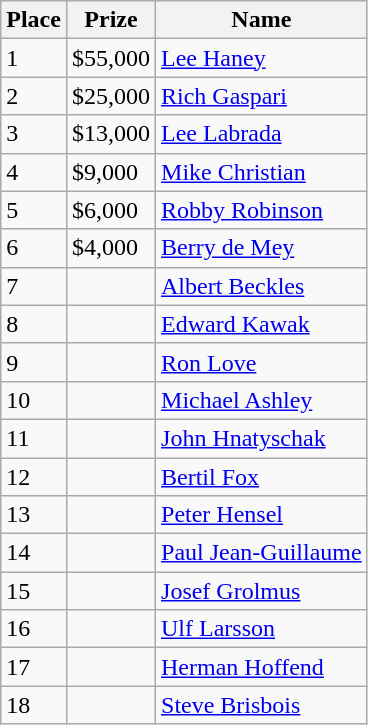<table class="wikitable">
<tr>
<th>Place</th>
<th>Prize</th>
<th>Name</th>
</tr>
<tr>
<td>1</td>
<td>$55,000</td>
<td> <a href='#'>Lee Haney</a></td>
</tr>
<tr>
<td>2</td>
<td>$25,000</td>
<td> <a href='#'>Rich Gaspari</a></td>
</tr>
<tr>
<td>3</td>
<td>$13,000</td>
<td> <a href='#'>Lee Labrada</a></td>
</tr>
<tr>
<td>4</td>
<td>$9,000</td>
<td> <a href='#'>Mike Christian</a></td>
</tr>
<tr>
<td>5</td>
<td>$6,000</td>
<td> <a href='#'>Robby Robinson</a></td>
</tr>
<tr>
<td>6</td>
<td>$4,000</td>
<td> <a href='#'>Berry de Mey</a></td>
</tr>
<tr>
<td>7</td>
<td></td>
<td> <a href='#'>Albert Beckles</a></td>
</tr>
<tr>
<td>8</td>
<td></td>
<td> <a href='#'>Edward Kawak</a></td>
</tr>
<tr>
<td>9</td>
<td></td>
<td> <a href='#'>Ron Love</a></td>
</tr>
<tr>
<td>10</td>
<td></td>
<td> <a href='#'>Michael Ashley</a></td>
</tr>
<tr>
<td>11</td>
<td></td>
<td> <a href='#'>John Hnatyschak</a></td>
</tr>
<tr>
<td>12</td>
<td></td>
<td> <a href='#'>Bertil Fox</a></td>
</tr>
<tr>
<td>13</td>
<td></td>
<td> <a href='#'>Peter Hensel</a></td>
</tr>
<tr>
<td>14</td>
<td></td>
<td> <a href='#'>Paul Jean-Guillaume</a></td>
</tr>
<tr>
<td>15</td>
<td></td>
<td> <a href='#'>Josef Grolmus</a></td>
</tr>
<tr>
<td>16</td>
<td></td>
<td> <a href='#'>Ulf Larsson</a></td>
</tr>
<tr>
<td>17</td>
<td></td>
<td> <a href='#'>Herman Hoffend</a></td>
</tr>
<tr>
<td>18</td>
<td></td>
<td> <a href='#'>Steve Brisbois</a></td>
</tr>
</table>
